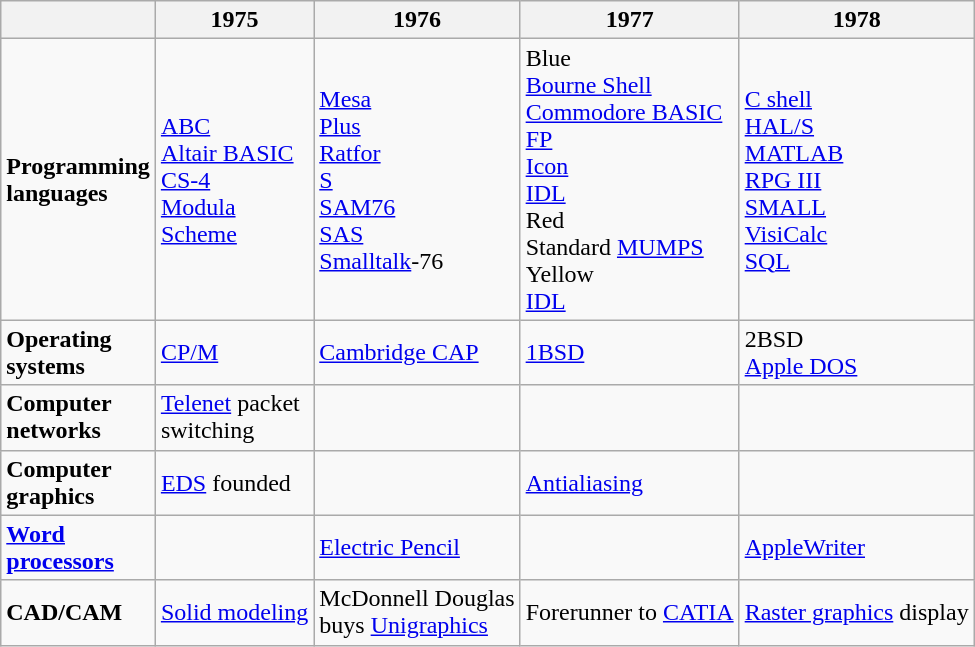<table class="wikitable">
<tr>
<th></th>
<th>1975</th>
<th>1976</th>
<th>1977</th>
<th>1978</th>
</tr>
<tr>
<td><strong>Programming<br>languages</strong></td>
<td><a href='#'>ABC</a><br><a href='#'>Altair BASIC</a><br><a href='#'>CS-4</a><br><a href='#'>Modula</a><br><a href='#'>Scheme</a></td>
<td><a href='#'>Mesa</a><br><a href='#'>Plus</a><br><a href='#'>Ratfor</a><br><a href='#'>S</a><br><a href='#'>SAM76</a><br><a href='#'>SAS</a><br><a href='#'>Smalltalk</a>-76</td>
<td>Blue<br><a href='#'>Bourne Shell</a><br><a href='#'>Commodore BASIC</a><br><a href='#'>FP</a><br><a href='#'>Icon</a><br><a href='#'>IDL</a><br>Red<br>Standard <a href='#'>MUMPS</a><br>Yellow<br><a href='#'>IDL</a></td>
<td><a href='#'>C shell</a><br><a href='#'>HAL/S</a><br><a href='#'>MATLAB</a><br><a href='#'>RPG III</a><br><a href='#'>SMALL</a><br><a href='#'>VisiCalc</a><br><a href='#'>SQL</a></td>
</tr>
<tr>
<td><strong>Operating<br>systems</strong></td>
<td><a href='#'>CP/M</a></td>
<td><a href='#'>Cambridge CAP</a></td>
<td><a href='#'>1BSD</a></td>
<td>2BSD<br><a href='#'>Apple DOS</a></td>
</tr>
<tr>
<td><strong>Computer<br>networks</strong></td>
<td><a href='#'>Telenet</a> packet<br>switching</td>
<td></td>
<td></td>
<td></td>
</tr>
<tr>
<td><strong>Computer<br>graphics</strong></td>
<td><a href='#'>EDS</a> founded</td>
<td></td>
<td><a href='#'>Antialiasing</a></td>
<td></td>
</tr>
<tr>
<td><strong><a href='#'>Word<br>processors</a></strong></td>
<td></td>
<td><a href='#'>Electric Pencil</a></td>
<td></td>
<td><a href='#'>AppleWriter</a></td>
</tr>
<tr>
<td><strong>CAD/CAM</strong></td>
<td><a href='#'>Solid modeling</a></td>
<td>McDonnell Douglas<br>buys <a href='#'>Unigraphics</a></td>
<td>Forerunner to <a href='#'>CATIA</a></td>
<td><a href='#'>Raster graphics</a> display</td>
</tr>
</table>
